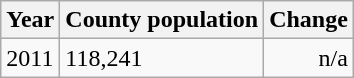<table class="wikitable">
<tr>
<th>Year</th>
<th>County population</th>
<th>Change</th>
</tr>
<tr>
<td>2011</td>
<td>118,241</td>
<td align="right">n/a</td>
</tr>
</table>
